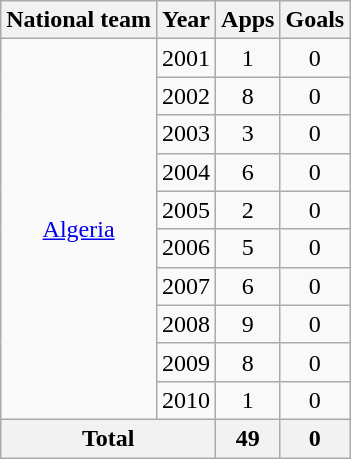<table class="wikitable" style="text-align:center">
<tr>
<th>National team</th>
<th>Year</th>
<th>Apps</th>
<th>Goals</th>
</tr>
<tr>
<td rowspan="10"><a href='#'>Algeria</a></td>
<td>2001</td>
<td>1</td>
<td>0</td>
</tr>
<tr>
<td>2002</td>
<td>8</td>
<td>0</td>
</tr>
<tr>
<td>2003</td>
<td>3</td>
<td>0</td>
</tr>
<tr>
<td>2004</td>
<td>6</td>
<td>0</td>
</tr>
<tr>
<td>2005</td>
<td>2</td>
<td>0</td>
</tr>
<tr>
<td>2006</td>
<td>5</td>
<td>0</td>
</tr>
<tr>
<td>2007</td>
<td>6</td>
<td>0</td>
</tr>
<tr>
<td>2008</td>
<td>9</td>
<td>0</td>
</tr>
<tr>
<td>2009</td>
<td>8</td>
<td>0</td>
</tr>
<tr>
<td>2010</td>
<td>1</td>
<td>0</td>
</tr>
<tr>
<th colspan="2">Total</th>
<th>49</th>
<th>0</th>
</tr>
</table>
